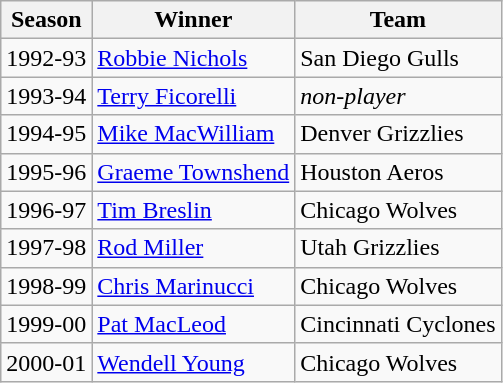<table class="wikitable">
<tr>
<th>Season</th>
<th>Winner</th>
<th>Team</th>
</tr>
<tr>
<td>1992-93</td>
<td><a href='#'>Robbie Nichols</a></td>
<td>San Diego Gulls</td>
</tr>
<tr>
<td>1993-94</td>
<td><a href='#'>Terry Ficorelli</a></td>
<td><em>non-player</em></td>
</tr>
<tr>
<td>1994-95</td>
<td><a href='#'>Mike MacWilliam</a></td>
<td>Denver Grizzlies</td>
</tr>
<tr>
<td>1995-96</td>
<td><a href='#'>Graeme Townshend</a></td>
<td>Houston Aeros</td>
</tr>
<tr>
<td>1996-97</td>
<td><a href='#'>Tim Breslin</a></td>
<td>Chicago Wolves</td>
</tr>
<tr>
<td>1997-98</td>
<td><a href='#'>Rod Miller</a></td>
<td>Utah Grizzlies</td>
</tr>
<tr>
<td>1998-99</td>
<td><a href='#'>Chris Marinucci</a></td>
<td>Chicago Wolves</td>
</tr>
<tr>
<td>1999-00</td>
<td><a href='#'>Pat MacLeod</a></td>
<td>Cincinnati Cyclones</td>
</tr>
<tr>
<td>2000-01</td>
<td><a href='#'>Wendell Young</a></td>
<td>Chicago Wolves</td>
</tr>
</table>
